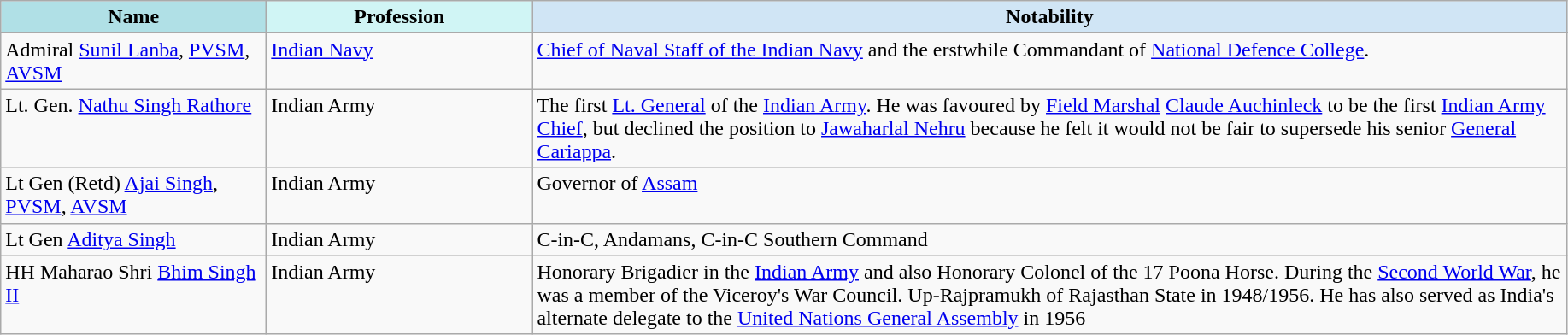<table class="wikitable" style="sortable">
<tr>
<th style="background:#b0e0e6" width="200px">Name</th>
<th style="background:#d0f5f5" width="200px">Profession</th>
<th style="background:#d0e5f5" width="800px">Notability</th>
</tr>
<tr valign="top">
</tr>
<tr valign="top">
<td>Admiral <a href='#'>Sunil Lanba</a>,  <a href='#'>PVSM</a>, <a href='#'>AVSM</a></td>
<td><a href='#'>Indian Navy</a></td>
<td><a href='#'>Chief of Naval Staff of the Indian Navy</a> and the erstwhile Commandant of <a href='#'>National Defence College</a>.</td>
</tr>
<tr valign="top">
<td>Lt. Gen. <a href='#'>Nathu Singh Rathore</a></td>
<td>Indian Army</td>
<td>The first <a href='#'>Lt. General</a> of the <a href='#'>Indian Army</a>. He was favoured by <a href='#'>Field Marshal</a> <a href='#'>Claude Auchinleck</a> to be the first <a href='#'>Indian Army Chief</a>, but declined the position to <a href='#'>Jawaharlal Nehru</a> because he felt it would not be fair to supersede his senior <a href='#'>General Cariappa</a>.</td>
</tr>
<tr valign="top">
<td>Lt Gen (Retd) <a href='#'>Ajai Singh</a>, <a href='#'>PVSM</a>, <a href='#'>AVSM</a></td>
<td>Indian Army</td>
<td>Governor of <a href='#'>Assam</a></td>
</tr>
<tr valign="top">
<td>Lt Gen <a href='#'>Aditya Singh</a></td>
<td>Indian Army</td>
<td>C-in-C, Andamans, C-in-C Southern Command</td>
</tr>
<tr valign="top">
<td>HH Maharao Shri <a href='#'>Bhim Singh II</a></td>
<td>Indian Army</td>
<td>Honorary Brigadier in the <a href='#'>Indian Army</a> and also Honorary Colonel of the 17 Poona Horse. During the <a href='#'>Second World War</a>, he was a member of the Viceroy's War Council. Up-Rajpramukh of Rajasthan State in 1948/1956. He has also served as India's alternate delegate to the <a href='#'>United Nations General Assembly</a> in 1956</td>
</tr>
</table>
